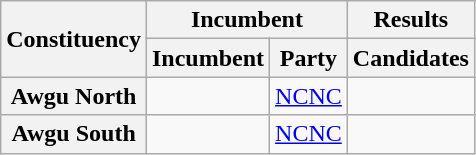<table class="wikitable sortable">
<tr>
<th rowspan="2">Constituency</th>
<th colspan="2">Incumbent</th>
<th>Results</th>
</tr>
<tr valign="bottom">
<th>Incumbent</th>
<th>Party</th>
<th>Candidates</th>
</tr>
<tr>
<th>Awgu North</th>
<td></td>
<td><a href='#'>NCNC</a></td>
<td nowrap=""></td>
</tr>
<tr>
<th>Awgu South</th>
<td></td>
<td><a href='#'>NCNC</a></td>
<td nowrap=""></td>
</tr>
</table>
